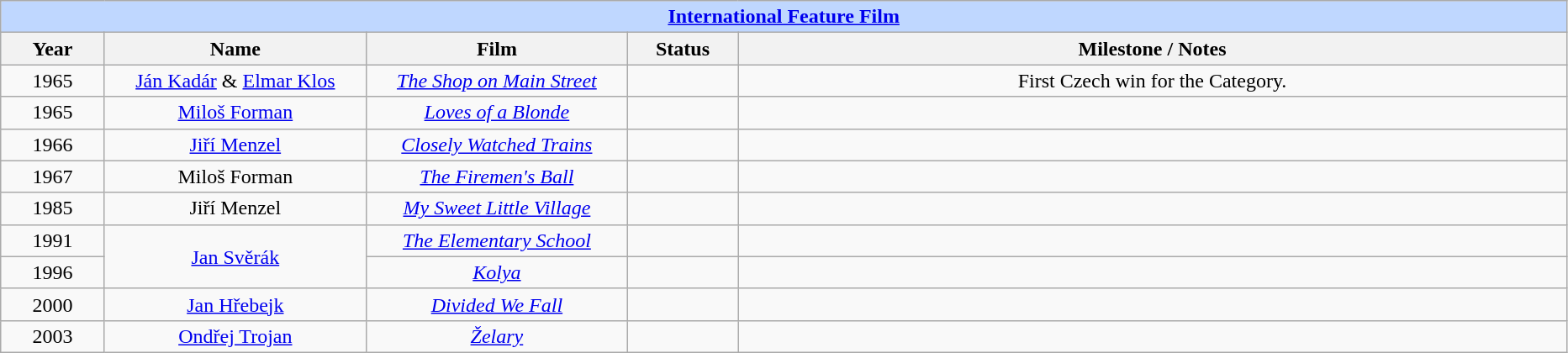<table class="wikitable" style="text-align: center">
<tr ---- bgcolor="#bfd7ff">
<td colspan=5 align=center><strong><a href='#'>International Feature Film</a></strong></td>
</tr>
<tr ---- bgcolor="#ebf5ff">
<th width="75">Year</th>
<th width="200">Name</th>
<th width="200">Film</th>
<th width="80">Status</th>
<th width="650">Milestone / Notes</th>
</tr>
<tr>
<td>1965</td>
<td><a href='#'>Ján Kadár</a> & <a href='#'>Elmar Klos</a></td>
<td><em><a href='#'>The Shop on Main Street</a></em></td>
<td></td>
<td>First Czech win for the Category.</td>
</tr>
<tr>
<td>1965</td>
<td><a href='#'>Miloš Forman</a></td>
<td><em><a href='#'>Loves of a Blonde</a></em></td>
<td></td>
<td></td>
</tr>
<tr>
<td>1966</td>
<td><a href='#'>Jiří Menzel</a></td>
<td><em><a href='#'>Closely Watched Trains</a></em></td>
<td></td>
<td></td>
</tr>
<tr>
<td>1967</td>
<td>Miloš Forman</td>
<td><em><a href='#'>The Firemen's Ball</a></em></td>
<td></td>
<td></td>
</tr>
<tr>
<td>1985</td>
<td>Jiří Menzel</td>
<td><em><a href='#'>My Sweet Little Village</a></em></td>
<td></td>
<td></td>
</tr>
<tr>
<td>1991</td>
<td rowspan="2"><a href='#'>Jan Svěrák</a></td>
<td><em><a href='#'>The Elementary School</a></em></td>
<td></td>
<td></td>
</tr>
<tr>
<td>1996</td>
<td><em><a href='#'>Kolya</a></em></td>
<td></td>
<td></td>
</tr>
<tr>
<td>2000</td>
<td><a href='#'>Jan Hřebejk</a></td>
<td><em><a href='#'>Divided We Fall</a></em></td>
<td></td>
<td></td>
</tr>
<tr>
<td>2003</td>
<td><a href='#'>Ondřej Trojan</a></td>
<td><em><a href='#'>Želary</a></em></td>
<td></td>
<td></td>
</tr>
</table>
